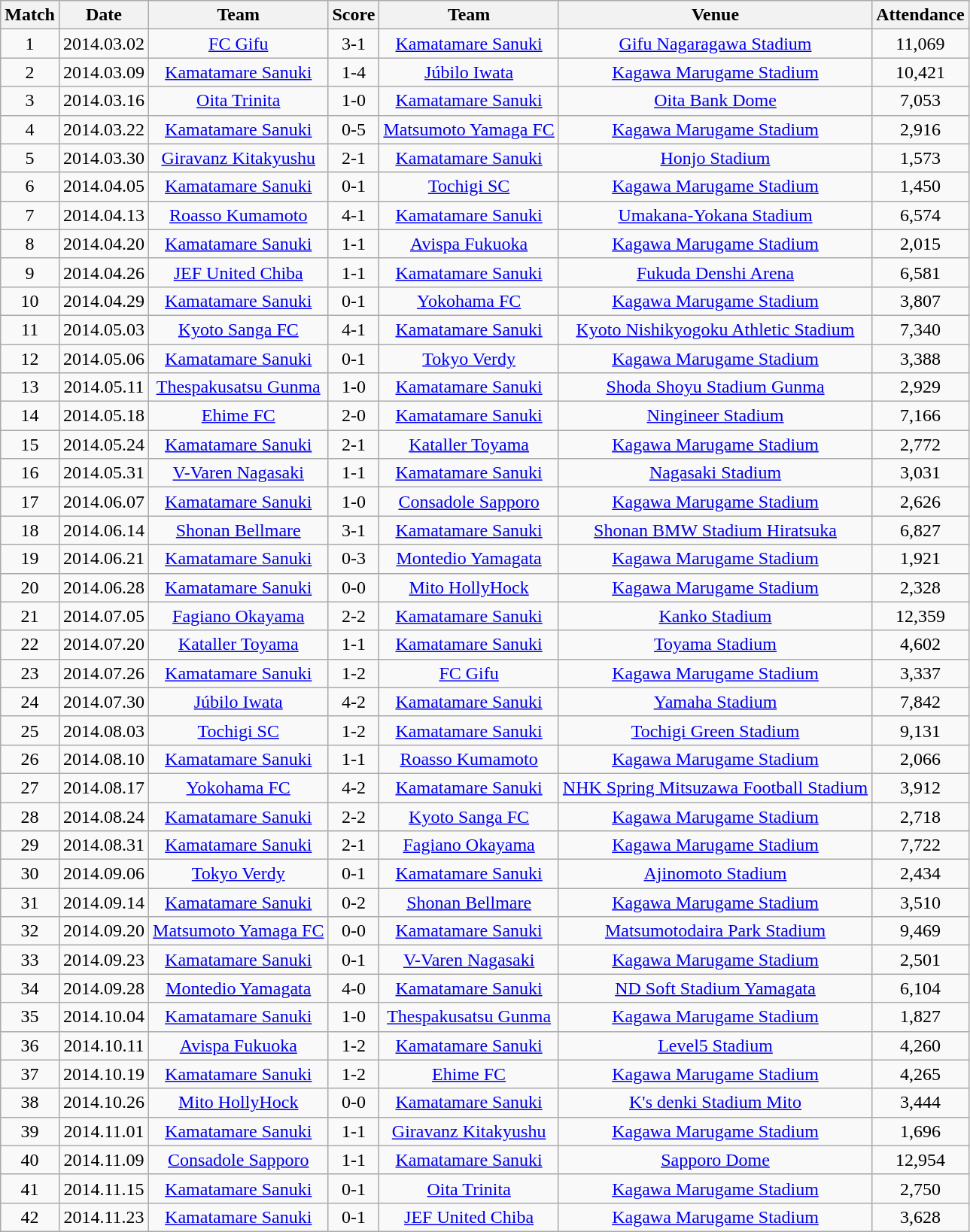<table class="wikitable" style="text-align:center;">
<tr>
<th>Match</th>
<th>Date</th>
<th>Team</th>
<th>Score</th>
<th>Team</th>
<th>Venue</th>
<th>Attendance</th>
</tr>
<tr>
<td>1</td>
<td>2014.03.02</td>
<td><a href='#'>FC Gifu</a></td>
<td>3-1</td>
<td><a href='#'>Kamatamare Sanuki</a></td>
<td><a href='#'>Gifu Nagaragawa Stadium</a></td>
<td>11,069</td>
</tr>
<tr>
<td>2</td>
<td>2014.03.09</td>
<td><a href='#'>Kamatamare Sanuki</a></td>
<td>1-4</td>
<td><a href='#'>Júbilo Iwata</a></td>
<td><a href='#'>Kagawa Marugame Stadium</a></td>
<td>10,421</td>
</tr>
<tr>
<td>3</td>
<td>2014.03.16</td>
<td><a href='#'>Oita Trinita</a></td>
<td>1-0</td>
<td><a href='#'>Kamatamare Sanuki</a></td>
<td><a href='#'>Oita Bank Dome</a></td>
<td>7,053</td>
</tr>
<tr>
<td>4</td>
<td>2014.03.22</td>
<td><a href='#'>Kamatamare Sanuki</a></td>
<td>0-5</td>
<td><a href='#'>Matsumoto Yamaga FC</a></td>
<td><a href='#'>Kagawa Marugame Stadium</a></td>
<td>2,916</td>
</tr>
<tr>
<td>5</td>
<td>2014.03.30</td>
<td><a href='#'>Giravanz Kitakyushu</a></td>
<td>2-1</td>
<td><a href='#'>Kamatamare Sanuki</a></td>
<td><a href='#'>Honjo Stadium</a></td>
<td>1,573</td>
</tr>
<tr>
<td>6</td>
<td>2014.04.05</td>
<td><a href='#'>Kamatamare Sanuki</a></td>
<td>0-1</td>
<td><a href='#'>Tochigi SC</a></td>
<td><a href='#'>Kagawa Marugame Stadium</a></td>
<td>1,450</td>
</tr>
<tr>
<td>7</td>
<td>2014.04.13</td>
<td><a href='#'>Roasso Kumamoto</a></td>
<td>4-1</td>
<td><a href='#'>Kamatamare Sanuki</a></td>
<td><a href='#'>Umakana-Yokana Stadium</a></td>
<td>6,574</td>
</tr>
<tr>
<td>8</td>
<td>2014.04.20</td>
<td><a href='#'>Kamatamare Sanuki</a></td>
<td>1-1</td>
<td><a href='#'>Avispa Fukuoka</a></td>
<td><a href='#'>Kagawa Marugame Stadium</a></td>
<td>2,015</td>
</tr>
<tr>
<td>9</td>
<td>2014.04.26</td>
<td><a href='#'>JEF United Chiba</a></td>
<td>1-1</td>
<td><a href='#'>Kamatamare Sanuki</a></td>
<td><a href='#'>Fukuda Denshi Arena</a></td>
<td>6,581</td>
</tr>
<tr>
<td>10</td>
<td>2014.04.29</td>
<td><a href='#'>Kamatamare Sanuki</a></td>
<td>0-1</td>
<td><a href='#'>Yokohama FC</a></td>
<td><a href='#'>Kagawa Marugame Stadium</a></td>
<td>3,807</td>
</tr>
<tr>
<td>11</td>
<td>2014.05.03</td>
<td><a href='#'>Kyoto Sanga FC</a></td>
<td>4-1</td>
<td><a href='#'>Kamatamare Sanuki</a></td>
<td><a href='#'>Kyoto Nishikyogoku Athletic Stadium</a></td>
<td>7,340</td>
</tr>
<tr>
<td>12</td>
<td>2014.05.06</td>
<td><a href='#'>Kamatamare Sanuki</a></td>
<td>0-1</td>
<td><a href='#'>Tokyo Verdy</a></td>
<td><a href='#'>Kagawa Marugame Stadium</a></td>
<td>3,388</td>
</tr>
<tr>
<td>13</td>
<td>2014.05.11</td>
<td><a href='#'>Thespakusatsu Gunma</a></td>
<td>1-0</td>
<td><a href='#'>Kamatamare Sanuki</a></td>
<td><a href='#'>Shoda Shoyu Stadium Gunma</a></td>
<td>2,929</td>
</tr>
<tr>
<td>14</td>
<td>2014.05.18</td>
<td><a href='#'>Ehime FC</a></td>
<td>2-0</td>
<td><a href='#'>Kamatamare Sanuki</a></td>
<td><a href='#'>Ningineer Stadium</a></td>
<td>7,166</td>
</tr>
<tr>
<td>15</td>
<td>2014.05.24</td>
<td><a href='#'>Kamatamare Sanuki</a></td>
<td>2-1</td>
<td><a href='#'>Kataller Toyama</a></td>
<td><a href='#'>Kagawa Marugame Stadium</a></td>
<td>2,772</td>
</tr>
<tr>
<td>16</td>
<td>2014.05.31</td>
<td><a href='#'>V-Varen Nagasaki</a></td>
<td>1-1</td>
<td><a href='#'>Kamatamare Sanuki</a></td>
<td><a href='#'>Nagasaki Stadium</a></td>
<td>3,031</td>
</tr>
<tr>
<td>17</td>
<td>2014.06.07</td>
<td><a href='#'>Kamatamare Sanuki</a></td>
<td>1-0</td>
<td><a href='#'>Consadole Sapporo</a></td>
<td><a href='#'>Kagawa Marugame Stadium</a></td>
<td>2,626</td>
</tr>
<tr>
<td>18</td>
<td>2014.06.14</td>
<td><a href='#'>Shonan Bellmare</a></td>
<td>3-1</td>
<td><a href='#'>Kamatamare Sanuki</a></td>
<td><a href='#'>Shonan BMW Stadium Hiratsuka</a></td>
<td>6,827</td>
</tr>
<tr>
<td>19</td>
<td>2014.06.21</td>
<td><a href='#'>Kamatamare Sanuki</a></td>
<td>0-3</td>
<td><a href='#'>Montedio Yamagata</a></td>
<td><a href='#'>Kagawa Marugame Stadium</a></td>
<td>1,921</td>
</tr>
<tr>
<td>20</td>
<td>2014.06.28</td>
<td><a href='#'>Kamatamare Sanuki</a></td>
<td>0-0</td>
<td><a href='#'>Mito HollyHock</a></td>
<td><a href='#'>Kagawa Marugame Stadium</a></td>
<td>2,328</td>
</tr>
<tr>
<td>21</td>
<td>2014.07.05</td>
<td><a href='#'>Fagiano Okayama</a></td>
<td>2-2</td>
<td><a href='#'>Kamatamare Sanuki</a></td>
<td><a href='#'>Kanko Stadium</a></td>
<td>12,359</td>
</tr>
<tr>
<td>22</td>
<td>2014.07.20</td>
<td><a href='#'>Kataller Toyama</a></td>
<td>1-1</td>
<td><a href='#'>Kamatamare Sanuki</a></td>
<td><a href='#'>Toyama Stadium</a></td>
<td>4,602</td>
</tr>
<tr>
<td>23</td>
<td>2014.07.26</td>
<td><a href='#'>Kamatamare Sanuki</a></td>
<td>1-2</td>
<td><a href='#'>FC Gifu</a></td>
<td><a href='#'>Kagawa Marugame Stadium</a></td>
<td>3,337</td>
</tr>
<tr>
<td>24</td>
<td>2014.07.30</td>
<td><a href='#'>Júbilo Iwata</a></td>
<td>4-2</td>
<td><a href='#'>Kamatamare Sanuki</a></td>
<td><a href='#'>Yamaha Stadium</a></td>
<td>7,842</td>
</tr>
<tr>
<td>25</td>
<td>2014.08.03</td>
<td><a href='#'>Tochigi SC</a></td>
<td>1-2</td>
<td><a href='#'>Kamatamare Sanuki</a></td>
<td><a href='#'>Tochigi Green Stadium</a></td>
<td>9,131</td>
</tr>
<tr>
<td>26</td>
<td>2014.08.10</td>
<td><a href='#'>Kamatamare Sanuki</a></td>
<td>1-1</td>
<td><a href='#'>Roasso Kumamoto</a></td>
<td><a href='#'>Kagawa Marugame Stadium</a></td>
<td>2,066</td>
</tr>
<tr>
<td>27</td>
<td>2014.08.17</td>
<td><a href='#'>Yokohama FC</a></td>
<td>4-2</td>
<td><a href='#'>Kamatamare Sanuki</a></td>
<td><a href='#'>NHK Spring Mitsuzawa Football Stadium</a></td>
<td>3,912</td>
</tr>
<tr>
<td>28</td>
<td>2014.08.24</td>
<td><a href='#'>Kamatamare Sanuki</a></td>
<td>2-2</td>
<td><a href='#'>Kyoto Sanga FC</a></td>
<td><a href='#'>Kagawa Marugame Stadium</a></td>
<td>2,718</td>
</tr>
<tr>
<td>29</td>
<td>2014.08.31</td>
<td><a href='#'>Kamatamare Sanuki</a></td>
<td>2-1</td>
<td><a href='#'>Fagiano Okayama</a></td>
<td><a href='#'>Kagawa Marugame Stadium</a></td>
<td>7,722</td>
</tr>
<tr>
<td>30</td>
<td>2014.09.06</td>
<td><a href='#'>Tokyo Verdy</a></td>
<td>0-1</td>
<td><a href='#'>Kamatamare Sanuki</a></td>
<td><a href='#'>Ajinomoto Stadium</a></td>
<td>2,434</td>
</tr>
<tr>
<td>31</td>
<td>2014.09.14</td>
<td><a href='#'>Kamatamare Sanuki</a></td>
<td>0-2</td>
<td><a href='#'>Shonan Bellmare</a></td>
<td><a href='#'>Kagawa Marugame Stadium</a></td>
<td>3,510</td>
</tr>
<tr>
<td>32</td>
<td>2014.09.20</td>
<td><a href='#'>Matsumoto Yamaga FC</a></td>
<td>0-0</td>
<td><a href='#'>Kamatamare Sanuki</a></td>
<td><a href='#'>Matsumotodaira Park Stadium</a></td>
<td>9,469</td>
</tr>
<tr>
<td>33</td>
<td>2014.09.23</td>
<td><a href='#'>Kamatamare Sanuki</a></td>
<td>0-1</td>
<td><a href='#'>V-Varen Nagasaki</a></td>
<td><a href='#'>Kagawa Marugame Stadium</a></td>
<td>2,501</td>
</tr>
<tr>
<td>34</td>
<td>2014.09.28</td>
<td><a href='#'>Montedio Yamagata</a></td>
<td>4-0</td>
<td><a href='#'>Kamatamare Sanuki</a></td>
<td><a href='#'>ND Soft Stadium Yamagata</a></td>
<td>6,104</td>
</tr>
<tr>
<td>35</td>
<td>2014.10.04</td>
<td><a href='#'>Kamatamare Sanuki</a></td>
<td>1-0</td>
<td><a href='#'>Thespakusatsu Gunma</a></td>
<td><a href='#'>Kagawa Marugame Stadium</a></td>
<td>1,827</td>
</tr>
<tr>
<td>36</td>
<td>2014.10.11</td>
<td><a href='#'>Avispa Fukuoka</a></td>
<td>1-2</td>
<td><a href='#'>Kamatamare Sanuki</a></td>
<td><a href='#'>Level5 Stadium</a></td>
<td>4,260</td>
</tr>
<tr>
<td>37</td>
<td>2014.10.19</td>
<td><a href='#'>Kamatamare Sanuki</a></td>
<td>1-2</td>
<td><a href='#'>Ehime FC</a></td>
<td><a href='#'>Kagawa Marugame Stadium</a></td>
<td>4,265</td>
</tr>
<tr>
<td>38</td>
<td>2014.10.26</td>
<td><a href='#'>Mito HollyHock</a></td>
<td>0-0</td>
<td><a href='#'>Kamatamare Sanuki</a></td>
<td><a href='#'>K's denki Stadium Mito</a></td>
<td>3,444</td>
</tr>
<tr>
<td>39</td>
<td>2014.11.01</td>
<td><a href='#'>Kamatamare Sanuki</a></td>
<td>1-1</td>
<td><a href='#'>Giravanz Kitakyushu</a></td>
<td><a href='#'>Kagawa Marugame Stadium</a></td>
<td>1,696</td>
</tr>
<tr>
<td>40</td>
<td>2014.11.09</td>
<td><a href='#'>Consadole Sapporo</a></td>
<td>1-1</td>
<td><a href='#'>Kamatamare Sanuki</a></td>
<td><a href='#'>Sapporo Dome</a></td>
<td>12,954</td>
</tr>
<tr>
<td>41</td>
<td>2014.11.15</td>
<td><a href='#'>Kamatamare Sanuki</a></td>
<td>0-1</td>
<td><a href='#'>Oita Trinita</a></td>
<td><a href='#'>Kagawa Marugame Stadium</a></td>
<td>2,750</td>
</tr>
<tr>
<td>42</td>
<td>2014.11.23</td>
<td><a href='#'>Kamatamare Sanuki</a></td>
<td>0-1</td>
<td><a href='#'>JEF United Chiba</a></td>
<td><a href='#'>Kagawa Marugame Stadium</a></td>
<td>3,628</td>
</tr>
</table>
